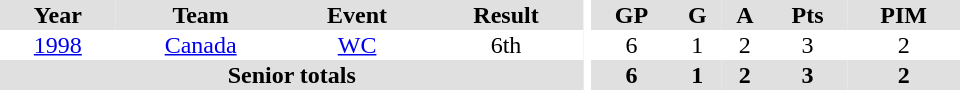<table border="0" cellpadding="1" cellspacing="0" ID="Table3" style="text-align:center; width:40em">
<tr ALIGN="center" bgcolor="#e0e0e0">
<th>Year</th>
<th>Team</th>
<th>Event</th>
<th>Result</th>
<th rowspan="99" bgcolor="#ffffff"></th>
<th>GP</th>
<th>G</th>
<th>A</th>
<th>Pts</th>
<th>PIM</th>
</tr>
<tr>
<td><a href='#'>1998</a></td>
<td><a href='#'>Canada</a></td>
<td><a href='#'>WC</a></td>
<td>6th</td>
<td>6</td>
<td>1</td>
<td>2</td>
<td>3</td>
<td>2</td>
</tr>
<tr bgcolor="#e0e0e0">
<th colspan=4>Senior totals</th>
<th>6</th>
<th>1</th>
<th>2</th>
<th>3</th>
<th>2</th>
</tr>
</table>
